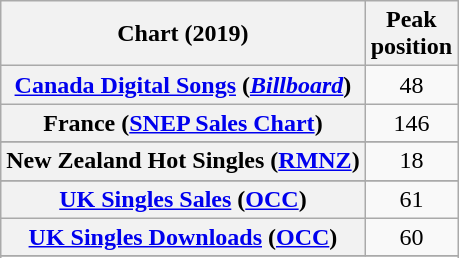<table class="wikitable sortable plainrowheaders" style="text-align:center">
<tr>
<th scope="col">Chart (2019)</th>
<th scope="col">Peak<br>position</th>
</tr>
<tr>
<th scope="row"><a href='#'>Canada Digital Songs</a> (<em><a href='#'>Billboard</a></em>)</th>
<td>48</td>
</tr>
<tr>
<th scope="row">France (<a href='#'>SNEP Sales Chart</a>)</th>
<td>146</td>
</tr>
<tr>
</tr>
<tr>
<th scope="row">New Zealand Hot Singles (<a href='#'>RMNZ</a>)</th>
<td>18</td>
</tr>
<tr>
</tr>
<tr>
<th scope="row"><a href='#'>UK Singles Sales</a> (<a href='#'>OCC</a>)</th>
<td>61</td>
</tr>
<tr>
<th scope="row"><a href='#'>UK Singles Downloads</a> (<a href='#'>OCC</a>)</th>
<td>60</td>
</tr>
<tr>
</tr>
<tr>
</tr>
<tr>
</tr>
</table>
